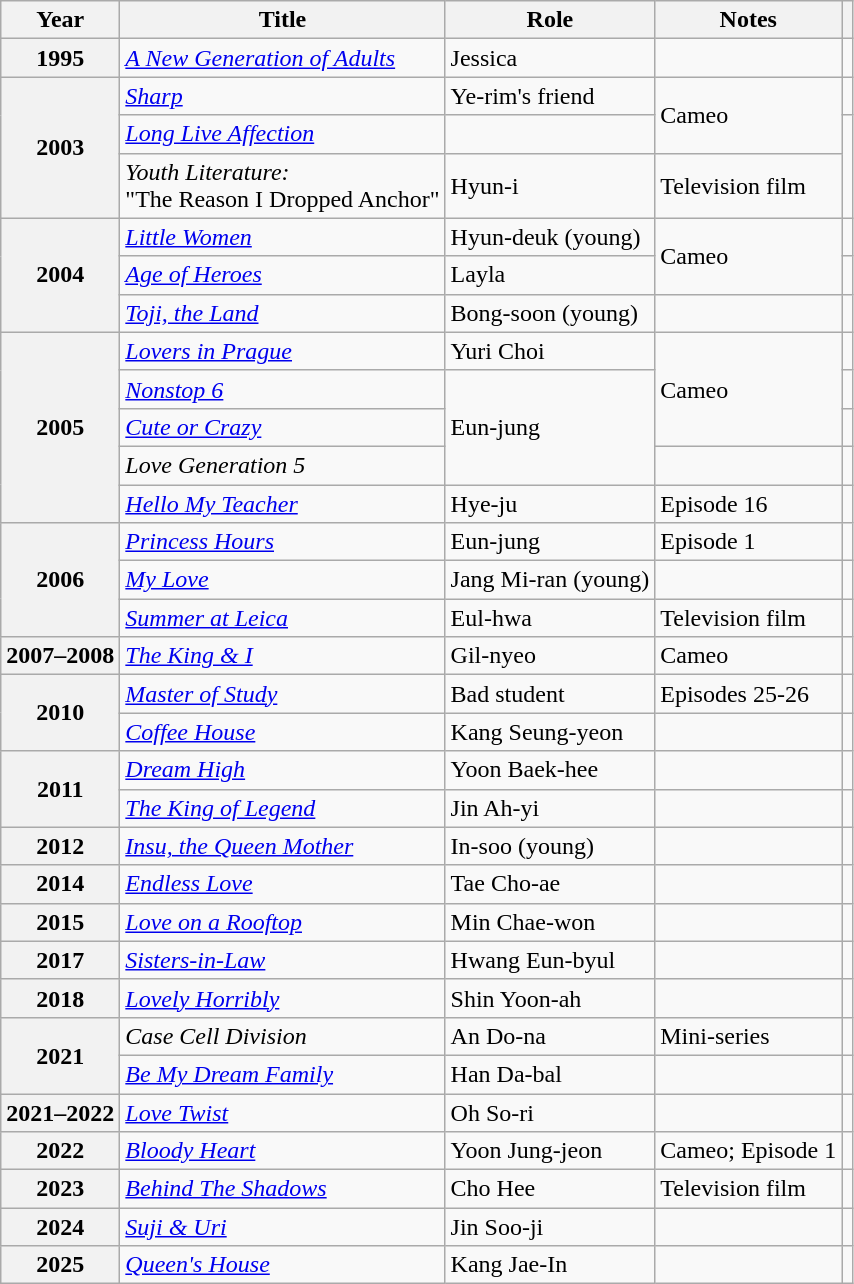<table class="wikitable plainrowheaders">
<tr>
<th scope="col">Year</th>
<th scope="col">Title</th>
<th scope="col">Role</th>
<th scope="col">Notes</th>
<th scope="col" class="unsortable"></th>
</tr>
<tr>
<th scope="row">1995</th>
<td><em><a href='#'>A New Generation of Adults</a></em></td>
<td>Jessica</td>
<td></td>
<td style="text-align:center"></td>
</tr>
<tr>
<th scope="row" rowspan="3">2003</th>
<td><a href='#'><em>Sharp</em></a></td>
<td>Ye-rim's friend</td>
<td rowspan="2">Cameo</td>
<td style="text-align:center"></td>
</tr>
<tr>
<td><em><a href='#'>Long Live Affection</a></em></td>
<td></td>
<td rowspan="2" style="text-align:center"></td>
</tr>
<tr>
<td><em>Youth Literature:</em><br>"The Reason I Dropped Anchor"</td>
<td>Hyun-i</td>
<td>Television film</td>
</tr>
<tr>
<th scope="row" rowspan="3">2004</th>
<td><em><a href='#'>Little Women</a></em></td>
<td>Hyun-deuk (young)</td>
<td rowspan="2">Cameo</td>
<td style="text-align:center"></td>
</tr>
<tr>
<td><em><a href='#'>Age of Heroes</a></em></td>
<td>Layla</td>
<td style="text-align:center"></td>
</tr>
<tr>
<td><em><a href='#'>Toji, the Land</a></em></td>
<td>Bong-soon (young)</td>
<td></td>
<td style="text-align:center"></td>
</tr>
<tr>
<th scope="row" rowspan="5">2005</th>
<td><em><a href='#'>Lovers in Prague</a></em></td>
<td>Yuri Choi</td>
<td rowspan="3">Cameo</td>
<td style="text-align:center"></td>
</tr>
<tr>
<td><em><a href='#'>Nonstop 6</a></em></td>
<td rowspan="3">Eun-jung</td>
<td style="text-align:center"></td>
</tr>
<tr>
<td><em><a href='#'>Cute or Crazy</a></em></td>
<td style="text-align:center"></td>
</tr>
<tr>
<td><em>Love Generation 5</em></td>
<td></td>
<td style="text-align:center"></td>
</tr>
<tr>
<td><em><a href='#'>Hello My Teacher</a></em></td>
<td>Hye-ju</td>
<td>Episode 16</td>
<td style="text-align:center"></td>
</tr>
<tr>
<th scope="row" rowspan="3">2006</th>
<td><em><a href='#'>Princess Hours</a></em></td>
<td>Eun-jung</td>
<td>Episode 1</td>
<td style="text-align:center"></td>
</tr>
<tr>
<td><em><a href='#'>My Love</a></em></td>
<td>Jang Mi-ran (young)</td>
<td></td>
<td style="text-align:center"></td>
</tr>
<tr>
<td><a href='#'><em>Summer at Leica</em></a></td>
<td>Eul-hwa</td>
<td>Television film</td>
<td style="text-align:center"></td>
</tr>
<tr>
<th scope="row">2007–2008</th>
<td><em><a href='#'>The King & I</a></em></td>
<td>Gil-nyeo</td>
<td>Cameo</td>
<td style="text-align:center"></td>
</tr>
<tr>
<th scope="row" rowspan="2">2010</th>
<td><em><a href='#'>Master of Study</a></em></td>
<td>Bad student</td>
<td>Episodes 25-26</td>
<td style="text-align:center"></td>
</tr>
<tr>
<td><em><a href='#'>Coffee House</a></em></td>
<td>Kang Seung-yeon</td>
<td></td>
<td style="text-align:center"></td>
</tr>
<tr>
<th scope="row" rowspan="2">2011</th>
<td><em><a href='#'>Dream High</a></em></td>
<td>Yoon Baek-hee</td>
<td></td>
<td style="text-align:center"></td>
</tr>
<tr>
<td><em><a href='#'>The King of Legend</a></em></td>
<td>Jin Ah-yi</td>
<td></td>
<td style="text-align:center"></td>
</tr>
<tr>
<th scope="row">2012</th>
<td><em><a href='#'>Insu, the Queen Mother</a></em></td>
<td>In-soo (young)</td>
<td></td>
<td style="text-align:center"></td>
</tr>
<tr>
<th scope="row">2014</th>
<td><em><a href='#'>Endless Love</a></em></td>
<td>Tae Cho-ae</td>
<td></td>
<td style="text-align:center"></td>
</tr>
<tr>
<th scope="row">2015</th>
<td><em><a href='#'>Love on a Rooftop</a></em></td>
<td>Min Chae-won</td>
<td></td>
<td style="text-align:center"></td>
</tr>
<tr>
<th scope="row">2017</th>
<td><em><a href='#'>Sisters-in-Law</a></em></td>
<td>Hwang Eun-byul</td>
<td></td>
<td style="text-align:center"></td>
</tr>
<tr>
<th scope="row">2018</th>
<td><em><a href='#'>Lovely Horribly</a></em></td>
<td>Shin Yoon-ah</td>
<td></td>
<td style="text-align:center"></td>
</tr>
<tr>
<th scope="row" rowspan="2">2021</th>
<td><em>Case Cell Division</em></td>
<td>An Do-na</td>
<td>Mini-series</td>
<td style="text-align:center"></td>
</tr>
<tr>
<td><em><a href='#'>Be My Dream Family</a></em></td>
<td>Han Da-bal</td>
<td></td>
<td style="text-align:center"></td>
</tr>
<tr>
<th scope="row">2021–2022</th>
<td><em><a href='#'>Love Twist</a></em></td>
<td>Oh So-ri</td>
<td></td>
<td style="text-align:center"></td>
</tr>
<tr>
<th scope="row">2022</th>
<td><em><a href='#'>Bloody Heart</a></em></td>
<td>Yoon Jung-jeon</td>
<td>Cameo; Episode 1</td>
<td style="text-align:center"></td>
</tr>
<tr>
<th scope="row">2023</th>
<td><a href='#'><em>Behind The Shadows</em></a></td>
<td>Cho Hee</td>
<td>Television film</td>
<td style="text-align:center"></td>
</tr>
<tr>
<th scope="row">2024</th>
<td><em><a href='#'>Suji & Uri</a></em></td>
<td>Jin Soo-ji</td>
<td></td>
<td style="text-align:center"></td>
</tr>
<tr>
<th scope="row">2025</th>
<td><em><a href='#'>Queen's House</a></em></td>
<td>Kang Jae-In</td>
<td></td>
<td style="text-align:center"></td>
</tr>
</table>
